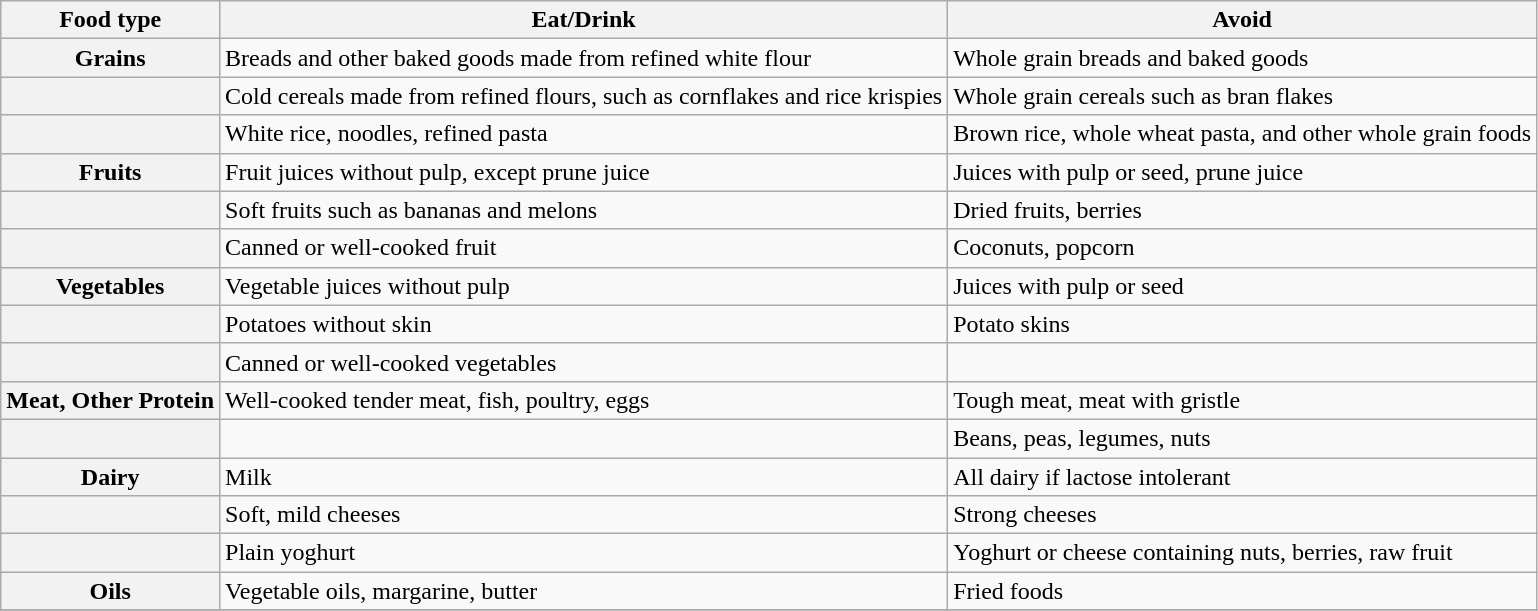<table class="wikitable">
<tr>
<th scope="col">Food type</th>
<th scope="col">Eat/Drink</th>
<th scope="col">Avoid</th>
</tr>
<tr>
<th scope="row">Grains</th>
<td>Breads and other baked goods made from refined white flour</td>
<td>Whole grain breads and baked goods</td>
</tr>
<tr>
<th scope="row"></th>
<td>Cold cereals made from refined flours, such as cornflakes and rice krispies</td>
<td>Whole grain cereals such as bran flakes</td>
</tr>
<tr>
<th scope="row"></th>
<td>White rice, noodles, refined pasta</td>
<td>Brown rice, whole wheat pasta, and other whole grain foods</td>
</tr>
<tr>
<th scope="row">Fruits</th>
<td>Fruit juices without pulp, except prune juice</td>
<td>Juices with pulp or seed, prune juice</td>
</tr>
<tr>
<th scope="row"></th>
<td>Soft fruits such as bananas and melons</td>
<td>Dried fruits, berries</td>
</tr>
<tr>
<th scope="row"></th>
<td>Canned or well-cooked fruit</td>
<td>Coconuts, popcorn</td>
</tr>
<tr>
<th scope="row">Vegetables</th>
<td>Vegetable juices without pulp</td>
<td>Juices with pulp or seed</td>
</tr>
<tr>
<th scope="row"></th>
<td>Potatoes without skin</td>
<td>Potato skins</td>
</tr>
<tr>
<th scope="row"></th>
<td>Canned or well-cooked vegetables</td>
<td></td>
</tr>
<tr>
<th scope="row">Meat, Other Protein</th>
<td>Well-cooked tender meat, fish, poultry, eggs</td>
<td>Tough meat, meat with gristle</td>
</tr>
<tr>
<th scope="row"></th>
<td></td>
<td>Beans, peas, legumes, nuts</td>
</tr>
<tr>
<th scope="row">Dairy</th>
<td>Milk</td>
<td>All dairy if lactose intolerant</td>
</tr>
<tr>
<th scope="row"></th>
<td>Soft, mild cheeses</td>
<td>Strong cheeses</td>
</tr>
<tr>
<th scope="row"></th>
<td>Plain yoghurt</td>
<td>Yoghurt or cheese containing nuts, berries, raw fruit</td>
</tr>
<tr>
<th scope="row">Oils</th>
<td>Vegetable oils, margarine, butter</td>
<td>Fried foods</td>
</tr>
<tr>
</tr>
</table>
